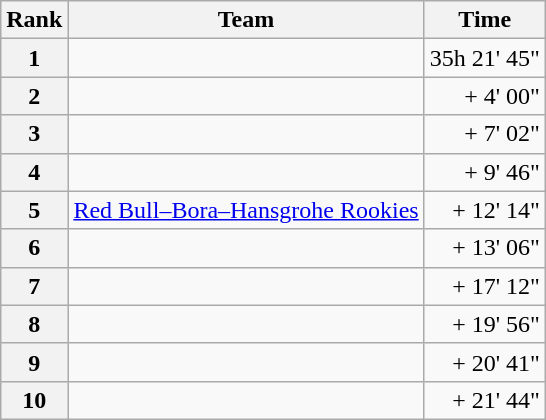<table class="wikitable" margin-bottom:0;">
<tr>
<th scope="col">Rank</th>
<th scope="col">Team</th>
<th scope="col">Time</th>
</tr>
<tr>
<th scope="row">1</th>
<td> </td>
<td align="right">35h 21' 45"</td>
</tr>
<tr>
<th scope="row">2</th>
<td> </td>
<td align="right">+ 4' 00"</td>
</tr>
<tr>
<th scope="row">3</th>
<td> </td>
<td align="right">+ 7' 02"</td>
</tr>
<tr>
<th scope="row">4</th>
<td> </td>
<td align="right">+ 9' 46"</td>
</tr>
<tr>
<th scope="row">5</th>
<td> <a href='#'>Red Bull–Bora–Hansgrohe Rookies</a></td>
<td align="right">+ 12' 14"</td>
</tr>
<tr>
<th scope="row">6</th>
<td> </td>
<td align="right">+ 13' 06"</td>
</tr>
<tr>
<th scope="row">7</th>
<td> </td>
<td align="right">+ 17' 12"</td>
</tr>
<tr>
<th scope="row">8</th>
<td> </td>
<td align="right">+ 19' 56"</td>
</tr>
<tr>
<th scope="row">9</th>
<td> </td>
<td align="right">+ 20' 41"</td>
</tr>
<tr>
<th scope="row">10</th>
<td> </td>
<td align="right">+ 21' 44"</td>
</tr>
</table>
